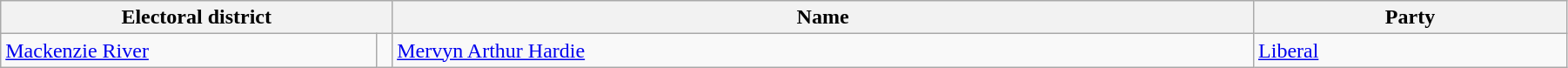<table class="wikitable" width=95%>
<tr>
<th colspan=2 width=25%>Electoral district</th>
<th>Name</th>
<th width=20%>Party</th>
</tr>
<tr>
<td width=24%><a href='#'>Mackenzie River</a></td>
<td></td>
<td><a href='#'>Mervyn Arthur Hardie</a></td>
<td><a href='#'>Liberal</a></td>
</tr>
</table>
